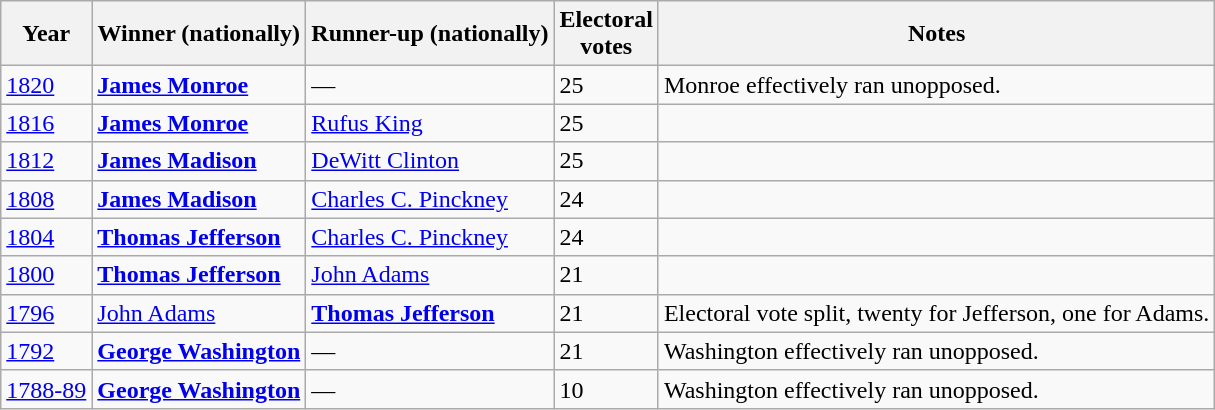<table class="wikitable sortable">
<tr>
<th data-sort-type="number">Year</th>
<th>Winner (nationally)</th>
<th>Runner-up (nationally)</th>
<th data-sort-type="number">Electoral<br>votes</th>
<th class="unsortable">Notes</th>
</tr>
<tr>
<td><a href='#'>1820</a></td>
<td><strong><a href='#'>James Monroe</a></strong></td>
<td>—</td>
<td>25</td>
<td>Monroe effectively ran unopposed.</td>
</tr>
<tr>
<td><a href='#'>1816</a></td>
<td><strong><a href='#'>James Monroe</a></strong></td>
<td><a href='#'>Rufus King</a></td>
<td>25</td>
<td></td>
</tr>
<tr>
<td><a href='#'>1812</a></td>
<td><strong><a href='#'>James Madison</a></strong></td>
<td><a href='#'>DeWitt Clinton</a></td>
<td>25</td>
<td></td>
</tr>
<tr>
<td><a href='#'>1808</a></td>
<td><strong><a href='#'>James Madison</a></strong></td>
<td><a href='#'>Charles C. Pinckney</a></td>
<td>24</td>
<td></td>
</tr>
<tr>
<td><a href='#'>1804</a></td>
<td><strong><a href='#'>Thomas Jefferson</a></strong></td>
<td><a href='#'>Charles C. Pinckney</a></td>
<td>24</td>
<td></td>
</tr>
<tr>
<td><a href='#'>1800</a></td>
<td><strong><a href='#'>Thomas Jefferson</a></strong></td>
<td><a href='#'>John Adams</a></td>
<td>21</td>
<td></td>
</tr>
<tr>
<td><a href='#'>1796</a></td>
<td><a href='#'>John Adams</a></td>
<td><strong><a href='#'>Thomas Jefferson</a></strong></td>
<td>21</td>
<td>Electoral vote split, twenty for Jefferson, one for Adams.</td>
</tr>
<tr>
<td><a href='#'>1792</a></td>
<td><strong><a href='#'>George Washington</a></strong></td>
<td>—</td>
<td>21</td>
<td>Washington effectively ran unopposed.</td>
</tr>
<tr>
<td><a href='#'>1788-89</a></td>
<td><strong><a href='#'>George Washington</a></strong></td>
<td>—</td>
<td>10</td>
<td>Washington effectively ran unopposed.</td>
</tr>
</table>
